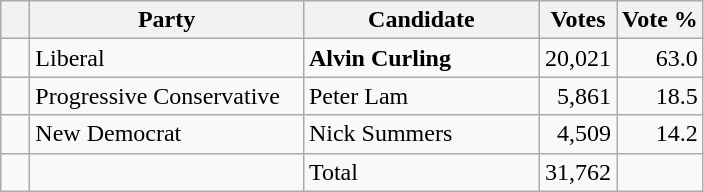<table class="wikitable">
<tr>
<th></th>
<th scope="col" width="175">Party</th>
<th scope="col" width="150">Candidate</th>
<th>Votes</th>
<th>Vote %</th>
</tr>
<tr>
<td>   </td>
<td>Liberal</td>
<td><strong>Alvin Curling</strong></td>
<td align=right>20,021</td>
<td align=right>63.0</td>
</tr>
<tr>
<td>   </td>
<td>Progressive Conservative</td>
<td>Peter Lam</td>
<td align=right>5,861</td>
<td align=right>18.5</td>
</tr>
<tr>
<td>   </td>
<td>New Democrat</td>
<td>Nick Summers</td>
<td align=right>4,509</td>
<td align=right>14.2<br></td>
</tr>
<tr |>
<td></td>
<td></td>
<td>Total</td>
<td align=right>31,762</td>
<td></td>
</tr>
</table>
